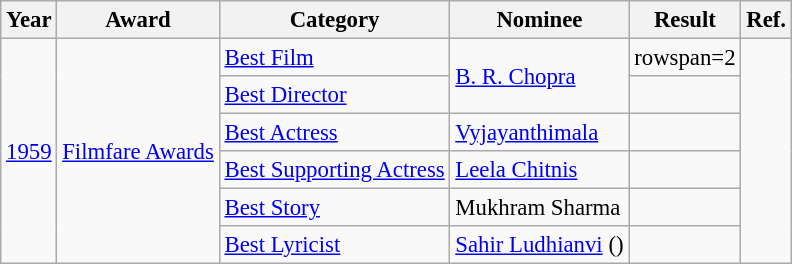<table class="wikitable" style="font-size:95%;">
<tr>
<th>Year</th>
<th>Award</th>
<th>Category</th>
<th>Nominee</th>
<th>Result</th>
<th>Ref.</th>
</tr>
<tr>
<td rowspan="6"><a href='#'>1959</a></td>
<td rowspan="6"><a href='#'>Filmfare Awards</a></td>
<td><a href='#'>Best Film</a></td>
<td rowspan=2><a href='#'>B. R. Chopra</a></td>
<td>rowspan=2 </td>
<td rowspan="6"><br><br></td>
</tr>
<tr>
<td><a href='#'>Best Director</a></td>
</tr>
<tr>
<td><a href='#'>Best Actress</a></td>
<td><a href='#'>Vyjayanthimala</a></td>
<td></td>
</tr>
<tr>
<td><a href='#'>Best Supporting Actress</a></td>
<td><a href='#'>Leela Chitnis</a></td>
<td></td>
</tr>
<tr>
<td><a href='#'>Best Story</a></td>
<td>Mukhram Sharma</td>
<td></td>
</tr>
<tr>
<td><a href='#'>Best Lyricist</a></td>
<td><a href='#'>Sahir Ludhianvi</a> ()</td>
<td></td>
</tr>
</table>
